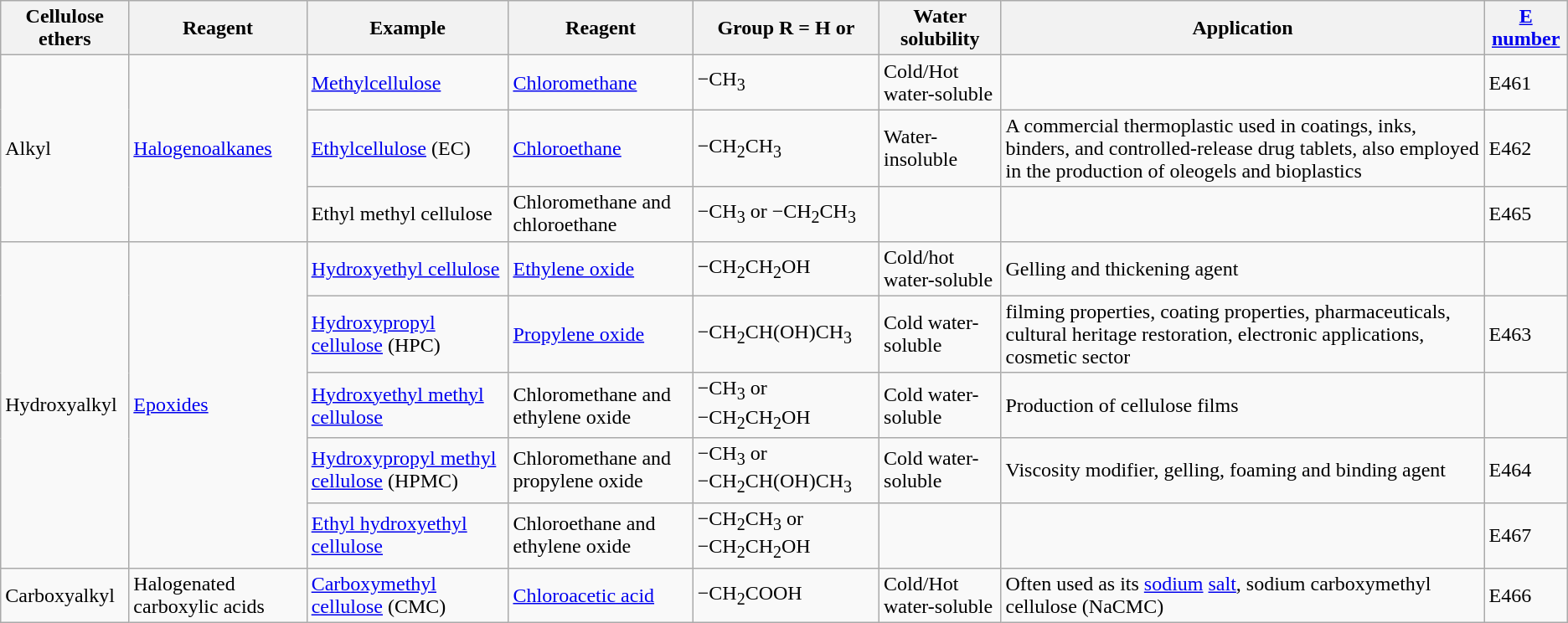<table class="wikitable">
<tr>
<th>Cellulose ethers</th>
<th>Reagent</th>
<th>Example</th>
<th>Reagent</th>
<th>Group R = H or</th>
<th>Water solubility</th>
<th>Application</th>
<th><a href='#'>E number</a></th>
</tr>
<tr>
<td rowspan=3>Alkyl</td>
<td rowspan=3><a href='#'>Halogenoalkanes</a></td>
<td><a href='#'>Methylcellulose</a></td>
<td><a href='#'>Chloromethane</a></td>
<td>−CH<sub>3</sub></td>
<td>Cold/Hot water-soluble</td>
<td></td>
<td>E461</td>
</tr>
<tr>
<td><a href='#'>Ethylcellulose</a> (EC)</td>
<td><a href='#'>Chloroethane</a></td>
<td>−CH<sub>2</sub>CH<sub>3</sub></td>
<td>Water-insoluble</td>
<td>A commercial thermoplastic used in coatings, inks, binders, and controlled-release drug tablets, also employed in the production of oleogels and bioplastics</td>
<td>E462</td>
</tr>
<tr>
<td>Ethyl methyl cellulose</td>
<td>Chloromethane and chloroethane</td>
<td>−CH<sub>3</sub> or −CH<sub>2</sub>CH<sub>3</sub></td>
<td></td>
<td></td>
<td>E465</td>
</tr>
<tr>
<td rowspan=5>Hydroxyalkyl</td>
<td rowspan=5><a href='#'>Epoxides</a></td>
<td><a href='#'>Hydroxyethyl cellulose</a></td>
<td><a href='#'>Ethylene oxide</a></td>
<td>−CH<sub>2</sub>CH<sub>2</sub>OH</td>
<td>Cold/hot water-soluble</td>
<td>Gelling and thickening agent</td>
<td></td>
</tr>
<tr>
<td><a href='#'>Hydroxypropyl cellulose</a> (HPC)</td>
<td><a href='#'>Propylene oxide</a></td>
<td>−CH<sub>2</sub>CH(OH)CH<sub>3</sub></td>
<td>Cold water-soluble</td>
<td>filming properties, coating properties, pharmaceuticals, cultural heritage restoration, electronic applications, cosmetic sector</td>
<td>E463</td>
</tr>
<tr>
<td><a href='#'>Hydroxyethyl methyl cellulose</a></td>
<td>Chloromethane and ethylene oxide</td>
<td>−CH<sub>3</sub> or −CH<sub>2</sub>CH<sub>2</sub>OH</td>
<td>Cold water-soluble</td>
<td>Production of cellulose films</td>
<td></td>
</tr>
<tr>
<td><a href='#'>Hydroxypropyl methyl cellulose</a> (HPMC)</td>
<td>Chloromethane and propylene oxide</td>
<td>−CH<sub>3</sub> or −CH<sub>2</sub>CH(OH)CH<sub>3</sub></td>
<td>Cold water-soluble</td>
<td>Viscosity modifier, gelling, foaming and binding agent</td>
<td>E464</td>
</tr>
<tr>
<td><a href='#'>Ethyl hydroxyethyl cellulose</a></td>
<td>Chloroethane and ethylene oxide</td>
<td>−CH<sub>2</sub>CH<sub>3</sub> or −CH<sub>2</sub>CH<sub>2</sub>OH</td>
<td></td>
<td></td>
<td>E467</td>
</tr>
<tr>
<td>Carboxyalkyl</td>
<td>Halogenated carboxylic acids</td>
<td><a href='#'>Carboxymethyl cellulose</a> (CMC)</td>
<td><a href='#'>Chloroacetic acid</a></td>
<td>−CH<sub>2</sub>COOH</td>
<td>Cold/Hot water-soluble</td>
<td>Often used as its <a href='#'>sodium</a> <a href='#'>salt</a>, sodium carboxymethyl cellulose (NaCMC)</td>
<td>E466</td>
</tr>
</table>
